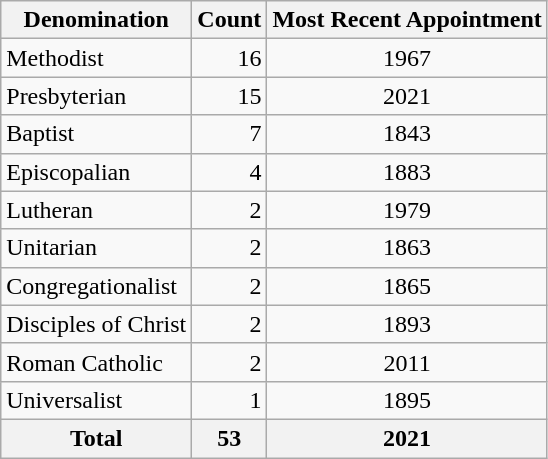<table class="wikitable sortable">
<tr>
<th>Denomination</th>
<th>Count</th>
<th>Most Recent Appointment</th>
</tr>
<tr>
<td>Methodist</td>
<td align="right">16</td>
<td align="center">1967</td>
</tr>
<tr>
<td>Presbyterian</td>
<td align="right">15</td>
<td align="center">2021</td>
</tr>
<tr>
<td>Baptist</td>
<td align="right">7</td>
<td align="center">1843</td>
</tr>
<tr>
<td>Episcopalian</td>
<td align="right">4</td>
<td align="center">1883</td>
</tr>
<tr>
<td>Lutheran</td>
<td align="right">2</td>
<td align="center">1979</td>
</tr>
<tr>
<td>Unitarian</td>
<td align="right">2</td>
<td align="center">1863</td>
</tr>
<tr>
<td>Congregationalist</td>
<td align="right">2</td>
<td align="center">1865</td>
</tr>
<tr>
<td>Disciples of Christ</td>
<td align="right">2</td>
<td align="center">1893</td>
</tr>
<tr>
<td>Roman Catholic</td>
<td align="right">2</td>
<td align="center">2011</td>
</tr>
<tr>
<td>Universalist</td>
<td align="right">1</td>
<td align="center">1895</td>
</tr>
<tr>
<th>Total</th>
<th>53</th>
<th>2021</th>
</tr>
</table>
